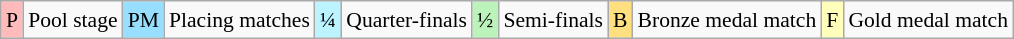<table class="wikitable" style="margin:0.5em auto; font-size:90%; line-height:1.25em;">
<tr>
<td bgcolor="#FFBBBB" align=center>P</td>
<td>Pool stage</td>
<td bgcolor="#97DEFF" align=center>PM</td>
<td>Placing matches</td>
<td bgcolor="#BBF3FF" align=center>¼</td>
<td>Quarter-finals</td>
<td bgcolor="#BBF3BB" align=center>½</td>
<td>Semi-finals</td>
<td bgcolor="#FFDF80" align=center>B</td>
<td>Bronze medal match</td>
<td bgcolor="#FFFFBB" align=center>F</td>
<td>Gold medal match</td>
</tr>
</table>
